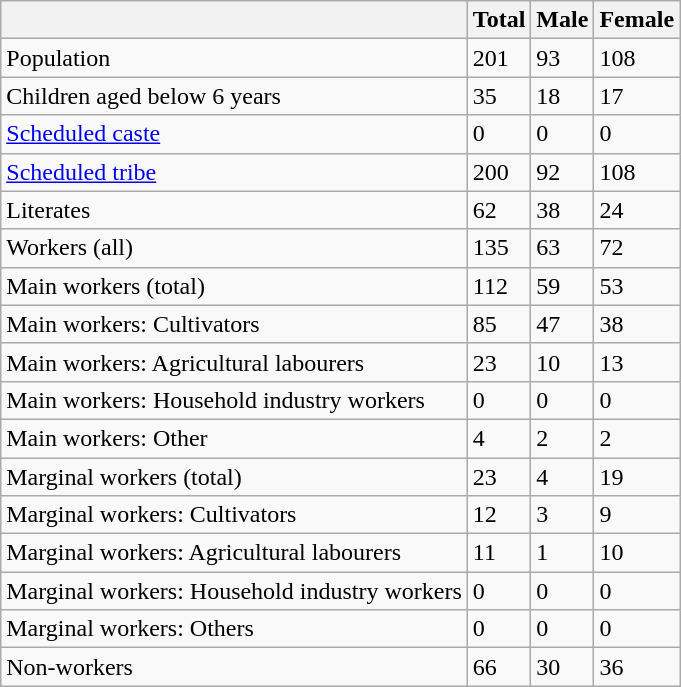<table class="wikitable sortable">
<tr>
<th></th>
<th>Total</th>
<th>Male</th>
<th>Female</th>
</tr>
<tr>
<td>Population</td>
<td>201</td>
<td>93</td>
<td>108</td>
</tr>
<tr>
<td>Children aged below 6 years</td>
<td>35</td>
<td>18</td>
<td>17</td>
</tr>
<tr>
<td><a href='#'>Scheduled caste</a></td>
<td>0</td>
<td>0</td>
<td>0</td>
</tr>
<tr>
<td><a href='#'>Scheduled tribe</a></td>
<td>200</td>
<td>92</td>
<td>108</td>
</tr>
<tr>
<td>Literates</td>
<td>62</td>
<td>38</td>
<td>24</td>
</tr>
<tr>
<td>Workers (all)</td>
<td>135</td>
<td>63</td>
<td>72</td>
</tr>
<tr>
<td>Main workers (total)</td>
<td>112</td>
<td>59</td>
<td>53</td>
</tr>
<tr>
<td>Main workers: Cultivators</td>
<td>85</td>
<td>47</td>
<td>38</td>
</tr>
<tr>
<td>Main workers: Agricultural labourers</td>
<td>23</td>
<td>10</td>
<td>13</td>
</tr>
<tr>
<td>Main workers: Household industry workers</td>
<td>0</td>
<td>0</td>
<td>0</td>
</tr>
<tr>
<td>Main workers: Other</td>
<td>4</td>
<td>2</td>
<td>2</td>
</tr>
<tr>
<td>Marginal workers (total)</td>
<td>23</td>
<td>4</td>
<td>19</td>
</tr>
<tr>
<td>Marginal workers: Cultivators</td>
<td>12</td>
<td>3</td>
<td>9</td>
</tr>
<tr>
<td>Marginal workers: Agricultural labourers</td>
<td>11</td>
<td>1</td>
<td>10</td>
</tr>
<tr>
<td>Marginal workers: Household industry workers</td>
<td>0</td>
<td>0</td>
<td>0</td>
</tr>
<tr>
<td>Marginal workers: Others</td>
<td>0</td>
<td>0</td>
<td>0</td>
</tr>
<tr>
<td>Non-workers</td>
<td>66</td>
<td>30</td>
<td>36</td>
</tr>
</table>
